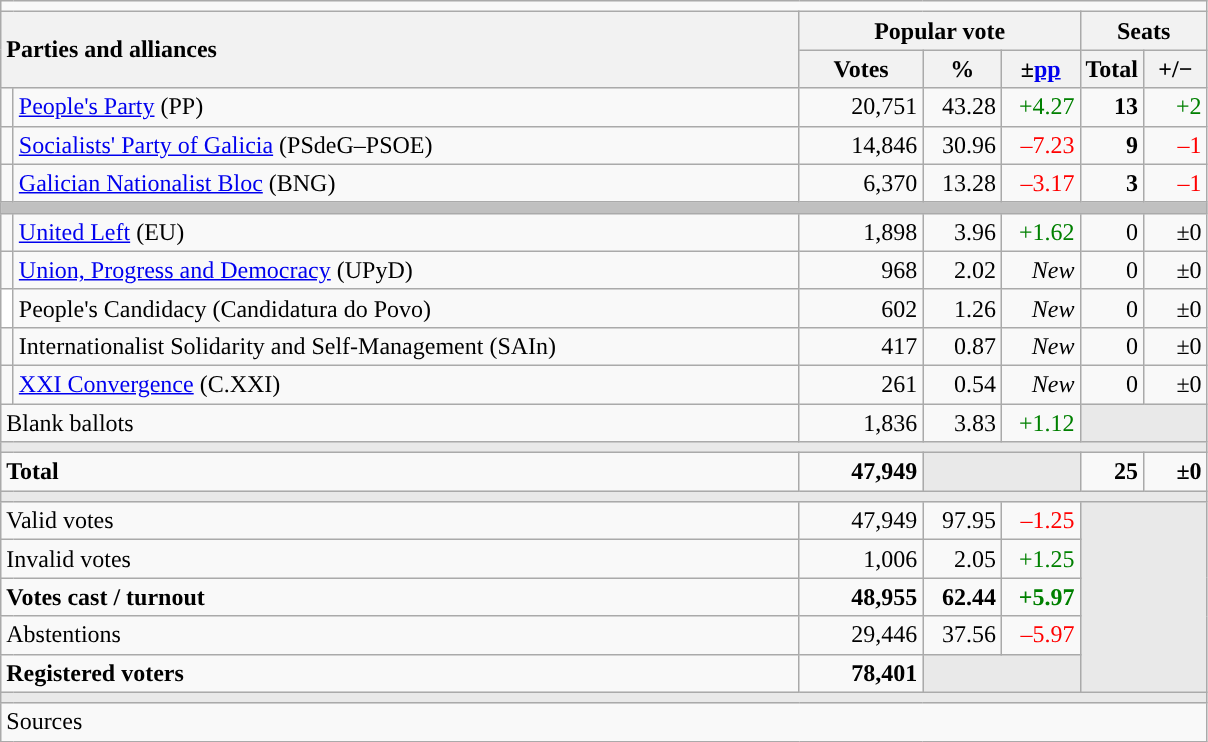<table class="wikitable" style="text-align:right;">
<tr>
<td colspan="7"></td>
</tr>
<tr>
<th style="text-align:left;" rowspan="2" colspan="2" width="525">Parties and alliances</th>
<th colspan="3">Popular vote</th>
<th colspan="2">Seats</th>
</tr>
<tr>
<th width="75">Votes</th>
<th width="45">%</th>
<th width="45">±<a href='#'>pp</a></th>
<th width="35">Total</th>
<th width="35">+/−</th>
</tr>
<tr>
<td width="1" style="color:inherit;background:"></td>
<td align="left"><a href='#'>People's Party</a> (PP)</td>
<td>20,751</td>
<td>43.28</td>
<td style="color:green;">+4.27</td>
<td><strong>13</strong></td>
<td style="color:green;">+2</td>
</tr>
<tr>
<td style="color:inherit;background:"></td>
<td align="left"><a href='#'>Socialists' Party of Galicia</a> (PSdeG–PSOE)</td>
<td>14,846</td>
<td>30.96</td>
<td style="color:red;">–7.23</td>
<td><strong>9</strong></td>
<td style="color:red;">–1</td>
</tr>
<tr>
<td style="color:inherit;background:"></td>
<td align="left"><a href='#'>Galician Nationalist Bloc</a> (BNG)</td>
<td>6,370</td>
<td>13.28</td>
<td style="color:red;">–3.17</td>
<td><strong>3</strong></td>
<td style="color:red;">–1</td>
</tr>
<tr>
<td colspan="7" bgcolor="#C0C0C0"></td>
</tr>
<tr>
<td style="color:inherit;background:"></td>
<td align="left"><a href='#'>United Left</a> (EU)</td>
<td>1,898</td>
<td>3.96</td>
<td style="color:green;">+1.62</td>
<td>0</td>
<td>±0</td>
</tr>
<tr>
<td style="color:inherit;background:"></td>
<td align="left"><a href='#'>Union, Progress and Democracy</a> (UPyD)</td>
<td>968</td>
<td>2.02</td>
<td><em>New</em></td>
<td>0</td>
<td>±0</td>
</tr>
<tr>
<td bgcolor="white"></td>
<td align="left">People's Candidacy (Candidatura do Povo)</td>
<td>602</td>
<td>1.26</td>
<td><em>New</em></td>
<td>0</td>
<td>±0</td>
</tr>
<tr>
<td style="color:inherit;background:"></td>
<td align="left">Internationalist Solidarity and Self-Management (SAIn)</td>
<td>417</td>
<td>0.87</td>
<td><em>New</em></td>
<td>0</td>
<td>±0</td>
</tr>
<tr>
<td style="color:inherit;background:"></td>
<td align="left"><a href='#'>XXI Convergence</a> (C.XXI)</td>
<td>261</td>
<td>0.54</td>
<td><em>New</em></td>
<td>0</td>
<td>±0</td>
</tr>
<tr>
<td align="left" colspan="2">Blank ballots</td>
<td>1,836</td>
<td>3.83</td>
<td style="color:green;">+1.12</td>
<td bgcolor="#E9E9E9" colspan="2"></td>
</tr>
<tr>
<td colspan="7" bgcolor="#E9E9E9"></td>
</tr>
<tr style="font-weight:bold;">
<td align="left" colspan="2">Total</td>
<td>47,949</td>
<td bgcolor="#E9E9E9" colspan="2"></td>
<td>25</td>
<td>±0</td>
</tr>
<tr>
<td colspan="7" bgcolor="#E9E9E9"></td>
</tr>
<tr>
<td align="left" colspan="2">Valid votes</td>
<td>47,949</td>
<td>97.95</td>
<td style="color:red;">–1.25</td>
<td bgcolor="#E9E9E9" colspan="2" rowspan="5"></td>
</tr>
<tr>
<td align="left" colspan="2">Invalid votes</td>
<td>1,006</td>
<td>2.05</td>
<td style="color:green;">+1.25</td>
</tr>
<tr style="font-weight:bold;">
<td align="left" colspan="2">Votes cast / turnout</td>
<td>48,955</td>
<td>62.44</td>
<td style="color:green;">+5.97</td>
</tr>
<tr>
<td align="left" colspan="2">Abstentions</td>
<td>29,446</td>
<td>37.56</td>
<td style="color:red;">–5.97</td>
</tr>
<tr style="font-weight:bold;">
<td align="left" colspan="2">Registered voters</td>
<td>78,401</td>
<td bgcolor="#E9E9E9" colspan="2"></td>
</tr>
<tr>
<td colspan="7" bgcolor="#E9E9E9"></td>
</tr>
<tr>
<td align="left" colspan="7">Sources</td>
</tr>
</table>
